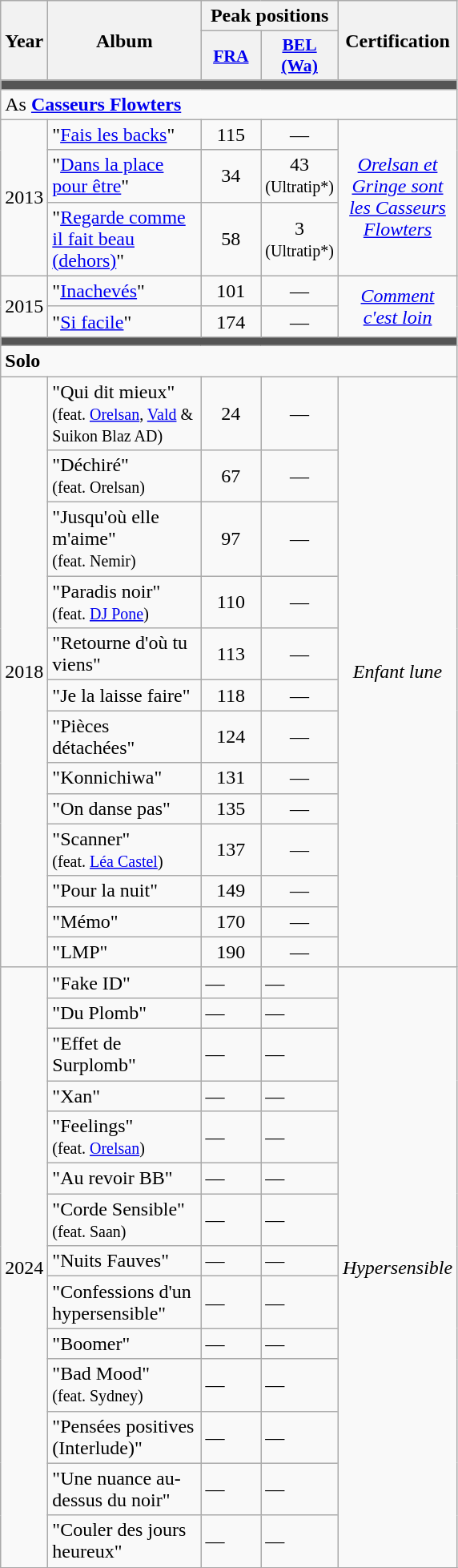<table class="wikitable">
<tr>
<th align="center" rowspan="2" width="10">Year</th>
<th align="center" rowspan="2" width="120">Album</th>
<th align="center" colspan="2" width="20">Peak positions</th>
<th align="center" rowspan="2" width="70">Certification</th>
</tr>
<tr>
<th scope="col" style="width:3em;font-size:90%;"><a href='#'>FRA</a><br></th>
<th scope="col" style="width:3em;font-size:90%;"><a href='#'>BEL <br>(Wa)</a><br></th>
</tr>
<tr>
<td colspan="5" style="background:#555;"></td>
</tr>
<tr>
<td colspan="5">As <strong><a href='#'>Casseurs Flowters</a></strong></td>
</tr>
<tr>
<td style="text-align:center;" rowspan=3>2013</td>
<td>"<a href='#'>Fais les backs</a>"</td>
<td style="text-align:center;">115</td>
<td style="text-align:center;">—</td>
<td style="text-align:center;" rowspan=3><em><a href='#'>Orelsan et Gringe sont les Casseurs Flowters</a></em></td>
</tr>
<tr>
<td>"<a href='#'>Dans la place pour être</a>"</td>
<td style="text-align:center;">34</td>
<td style="text-align:center;">43<br><small>(Ultratip*)</small></td>
</tr>
<tr>
<td>"<a href='#'>Regarde comme il fait beau (dehors)</a>"</td>
<td style="text-align:center;">58</td>
<td style="text-align:center;">3<br><small>(Ultratip*)</small></td>
</tr>
<tr>
<td style="text-align:center;" rowspan=2>2015</td>
<td>"<a href='#'>Inachevés</a>"</td>
<td style="text-align:center;">101</td>
<td style="text-align:center;">—</td>
<td style="text-align:center;" rowspan=2><em><a href='#'>Comment c'est loin</a></em></td>
</tr>
<tr>
<td>"<a href='#'>Si facile</a>"</td>
<td style="text-align:center;">174</td>
<td style="text-align:center;">—</td>
</tr>
<tr>
<td colspan="5" style="background:#555;"></td>
</tr>
<tr>
<td colspan="5"><strong>Solo</strong></td>
</tr>
<tr>
<td style="text-align:center;" rowspan=13>2018</td>
<td>"Qui dit mieux" <br><small>(feat. <a href='#'>Orelsan</a>, <a href='#'>Vald</a> & Suikon Blaz AD)</small></td>
<td style="text-align:center;">24</td>
<td style="text-align:center;">—</td>
<td style="text-align:center;" rowspan=13><em>Enfant lune</em></td>
</tr>
<tr>
<td>"Déchiré" <br><small>(feat. Orelsan)</small></td>
<td style="text-align:center;">67</td>
<td style="text-align:center;">—</td>
</tr>
<tr>
<td>"Jusqu'où elle m'aime" <br><small>(feat. Nemir)</small></td>
<td style="text-align:center;">97</td>
<td style="text-align:center;">—</td>
</tr>
<tr>
<td>"Paradis noir" <br><small>(feat. <a href='#'>DJ Pone</a>)</small></td>
<td style="text-align:center;">110</td>
<td style="text-align:center;">—</td>
</tr>
<tr>
<td>"Retourne d'où tu viens"</td>
<td style="text-align:center;">113</td>
<td style="text-align:center;">—</td>
</tr>
<tr>
<td>"Je la laisse faire"</td>
<td style="text-align:center;">118</td>
<td style="text-align:center;">—</td>
</tr>
<tr>
<td>"Pièces détachées"</td>
<td style="text-align:center;">124</td>
<td style="text-align:center;">—</td>
</tr>
<tr>
<td>"Konnichiwa"</td>
<td style="text-align:center;">131</td>
<td style="text-align:center;">—</td>
</tr>
<tr>
<td>"On danse pas"</td>
<td style="text-align:center;">135</td>
<td style="text-align:center;">—</td>
</tr>
<tr>
<td>"Scanner" <br><small>(feat. <a href='#'>Léa Castel</a>)</small></td>
<td style="text-align:center;">137</td>
<td style="text-align:center;">—</td>
</tr>
<tr>
<td>"Pour la nuit"</td>
<td style="text-align:center;">149</td>
<td style="text-align:center;">—</td>
</tr>
<tr>
<td>"Mémo"</td>
<td style="text-align:center;">170</td>
<td style="text-align:center;">—</td>
</tr>
<tr>
<td>"LMP"</td>
<td style="text-align:center;">190</td>
<td style="text-align:center;">—</td>
</tr>
<tr>
<td rowspan="14">2024</td>
<td>"Fake ID"</td>
<td>—</td>
<td>—</td>
<td rowspan="14"><em>Hypersensible</em></td>
</tr>
<tr>
<td>"Du Plomb"</td>
<td>—</td>
<td>—</td>
</tr>
<tr>
<td>"Effet de Surplomb"</td>
<td>—</td>
<td>—</td>
</tr>
<tr>
<td>"Xan"</td>
<td>—</td>
<td>—</td>
</tr>
<tr>
<td>"Feelings" <br><small>(feat. <a href='#'>Orelsan</a>)</small></td>
<td>—</td>
<td>—</td>
</tr>
<tr>
<td>"Au revoir BB"</td>
<td>—</td>
<td>—</td>
</tr>
<tr>
<td>"Corde Sensible"<br><small>(feat. Saan)</small></td>
<td>—</td>
<td>—</td>
</tr>
<tr>
<td>"Nuits Fauves"</td>
<td>—</td>
<td>—</td>
</tr>
<tr>
<td>"Confessions d'un hypersensible"</td>
<td>—</td>
<td>—</td>
</tr>
<tr>
<td>"Boomer"</td>
<td>—</td>
<td>—</td>
</tr>
<tr>
<td>"Bad Mood"<br><small>(feat. Sydney)</small></td>
<td>—</td>
<td>—</td>
</tr>
<tr>
<td>"Pensées positives (Interlude)"</td>
<td>—</td>
<td>—</td>
</tr>
<tr>
<td>"Une nuance au-dessus du noir"</td>
<td>—</td>
<td>—</td>
</tr>
<tr>
<td>"Couler des jours heureux"</td>
<td>—</td>
<td>—</td>
</tr>
<tr>
</tr>
</table>
